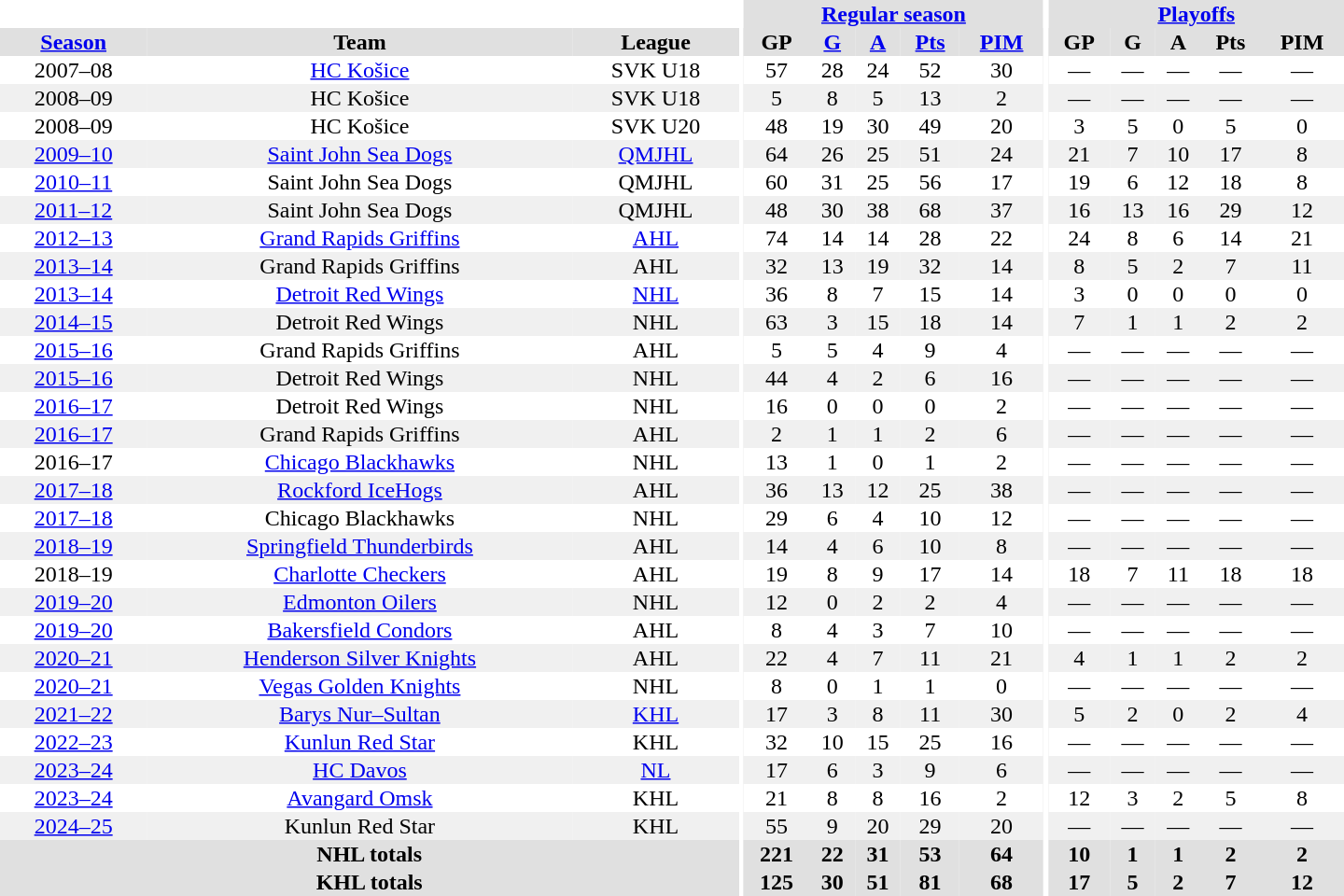<table border="0" cellpadding="1" cellspacing="0" style="text-align:center; width:60em">
<tr bgcolor="#e0e0e0">
<th colspan="3" bgcolor="#ffffff"></th>
<th rowspan="99" bgcolor="#ffffff"></th>
<th colspan="5"><a href='#'>Regular season</a></th>
<th rowspan="99" bgcolor="#ffffff"></th>
<th colspan="5"><a href='#'>Playoffs</a></th>
</tr>
<tr bgcolor="#e0e0e0">
<th><a href='#'>Season</a></th>
<th>Team</th>
<th>League</th>
<th>GP</th>
<th><a href='#'>G</a></th>
<th><a href='#'>A</a></th>
<th><a href='#'>Pts</a></th>
<th><a href='#'>PIM</a></th>
<th>GP</th>
<th>G</th>
<th>A</th>
<th>Pts</th>
<th>PIM</th>
</tr>
<tr>
<td>2007–08</td>
<td><a href='#'>HC Košice</a></td>
<td>SVK U18</td>
<td>57</td>
<td>28</td>
<td>24</td>
<td>52</td>
<td>30</td>
<td>—</td>
<td>—</td>
<td>—</td>
<td>—</td>
<td>—</td>
</tr>
<tr bgcolor="#f0f0f0">
<td>2008–09</td>
<td>HC Košice</td>
<td>SVK U18</td>
<td>5</td>
<td>8</td>
<td>5</td>
<td>13</td>
<td>2</td>
<td>—</td>
<td>—</td>
<td>—</td>
<td>—</td>
<td>—</td>
</tr>
<tr>
<td>2008–09</td>
<td>HC Košice</td>
<td>SVK U20</td>
<td>48</td>
<td>19</td>
<td>30</td>
<td>49</td>
<td>20</td>
<td>3</td>
<td>5</td>
<td>0</td>
<td>5</td>
<td>0</td>
</tr>
<tr bgcolor="#f0f0f0">
<td><a href='#'>2009–10</a></td>
<td><a href='#'>Saint John Sea Dogs</a></td>
<td><a href='#'>QMJHL</a></td>
<td>64</td>
<td>26</td>
<td>25</td>
<td>51</td>
<td>24</td>
<td>21</td>
<td>7</td>
<td>10</td>
<td>17</td>
<td>8</td>
</tr>
<tr>
<td><a href='#'>2010–11</a></td>
<td>Saint John Sea Dogs</td>
<td>QMJHL</td>
<td>60</td>
<td>31</td>
<td>25</td>
<td>56</td>
<td>17</td>
<td>19</td>
<td>6</td>
<td>12</td>
<td>18</td>
<td>8</td>
</tr>
<tr bgcolor="#f0f0f0">
<td><a href='#'>2011–12</a></td>
<td>Saint John Sea Dogs</td>
<td>QMJHL</td>
<td>48</td>
<td>30</td>
<td>38</td>
<td>68</td>
<td>37</td>
<td>16</td>
<td>13</td>
<td>16</td>
<td>29</td>
<td>12</td>
</tr>
<tr>
<td><a href='#'>2012–13</a></td>
<td><a href='#'>Grand Rapids Griffins</a></td>
<td><a href='#'>AHL</a></td>
<td>74</td>
<td>14</td>
<td>14</td>
<td>28</td>
<td>22</td>
<td>24</td>
<td>8</td>
<td>6</td>
<td>14</td>
<td>21</td>
</tr>
<tr bgcolor="#f0f0f0">
<td><a href='#'>2013–14</a></td>
<td>Grand Rapids Griffins</td>
<td>AHL</td>
<td>32</td>
<td>13</td>
<td>19</td>
<td>32</td>
<td>14</td>
<td>8</td>
<td>5</td>
<td>2</td>
<td>7</td>
<td>11</td>
</tr>
<tr>
<td><a href='#'>2013–14</a></td>
<td><a href='#'>Detroit Red Wings</a></td>
<td><a href='#'>NHL</a></td>
<td>36</td>
<td>8</td>
<td>7</td>
<td>15</td>
<td>14</td>
<td>3</td>
<td>0</td>
<td>0</td>
<td>0</td>
<td>0</td>
</tr>
<tr bgcolor="#f0f0f0">
<td><a href='#'>2014–15</a></td>
<td>Detroit Red Wings</td>
<td>NHL</td>
<td>63</td>
<td>3</td>
<td>15</td>
<td>18</td>
<td>14</td>
<td>7</td>
<td>1</td>
<td>1</td>
<td>2</td>
<td>2</td>
</tr>
<tr>
<td><a href='#'>2015–16</a></td>
<td>Grand Rapids Griffins</td>
<td>AHL</td>
<td>5</td>
<td>5</td>
<td>4</td>
<td>9</td>
<td>4</td>
<td>—</td>
<td>—</td>
<td>—</td>
<td>—</td>
<td>—</td>
</tr>
<tr bgcolor="#f0f0f0">
<td><a href='#'>2015–16</a></td>
<td>Detroit Red Wings</td>
<td>NHL</td>
<td>44</td>
<td>4</td>
<td>2</td>
<td>6</td>
<td>16</td>
<td>—</td>
<td>—</td>
<td>—</td>
<td>—</td>
<td>—</td>
</tr>
<tr>
<td><a href='#'>2016–17</a></td>
<td>Detroit Red Wings</td>
<td>NHL</td>
<td>16</td>
<td>0</td>
<td>0</td>
<td>0</td>
<td>2</td>
<td>—</td>
<td>—</td>
<td>—</td>
<td>—</td>
<td>—</td>
</tr>
<tr bgcolor="#f0f0f0">
<td><a href='#'>2016–17</a></td>
<td>Grand Rapids Griffins</td>
<td>AHL</td>
<td>2</td>
<td>1</td>
<td>1</td>
<td>2</td>
<td>6</td>
<td>—</td>
<td>—</td>
<td>—</td>
<td>—</td>
<td>—</td>
</tr>
<tr>
<td>2016–17</td>
<td><a href='#'>Chicago Blackhawks</a></td>
<td>NHL</td>
<td>13</td>
<td>1</td>
<td>0</td>
<td>1</td>
<td>2</td>
<td>—</td>
<td>—</td>
<td>—</td>
<td>—</td>
<td>—</td>
</tr>
<tr bgcolor="#f0f0f0">
<td><a href='#'>2017–18</a></td>
<td><a href='#'>Rockford IceHogs</a></td>
<td>AHL</td>
<td>36</td>
<td>13</td>
<td>12</td>
<td>25</td>
<td>38</td>
<td>—</td>
<td>—</td>
<td>—</td>
<td>—</td>
<td>—</td>
</tr>
<tr>
<td><a href='#'>2017–18</a></td>
<td>Chicago Blackhawks</td>
<td>NHL</td>
<td>29</td>
<td>6</td>
<td>4</td>
<td>10</td>
<td>12</td>
<td>—</td>
<td>—</td>
<td>—</td>
<td>—</td>
<td>—</td>
</tr>
<tr bgcolor="#f0f0f0">
<td><a href='#'>2018–19</a></td>
<td><a href='#'>Springfield Thunderbirds</a></td>
<td>AHL</td>
<td>14</td>
<td>4</td>
<td>6</td>
<td>10</td>
<td>8</td>
<td>—</td>
<td>—</td>
<td>—</td>
<td>—</td>
<td>—</td>
</tr>
<tr>
<td>2018–19</td>
<td><a href='#'>Charlotte Checkers</a></td>
<td>AHL</td>
<td>19</td>
<td>8</td>
<td>9</td>
<td>17</td>
<td>14</td>
<td>18</td>
<td>7</td>
<td>11</td>
<td>18</td>
<td>18</td>
</tr>
<tr bgcolor="#f0f0f0">
<td><a href='#'>2019–20</a></td>
<td><a href='#'>Edmonton Oilers</a></td>
<td>NHL</td>
<td>12</td>
<td>0</td>
<td>2</td>
<td>2</td>
<td>4</td>
<td>—</td>
<td>—</td>
<td>—</td>
<td>—</td>
<td>—</td>
</tr>
<tr>
<td><a href='#'>2019–20</a></td>
<td><a href='#'>Bakersfield Condors</a></td>
<td>AHL</td>
<td>8</td>
<td>4</td>
<td>3</td>
<td>7</td>
<td>10</td>
<td>—</td>
<td>—</td>
<td>—</td>
<td>—</td>
<td>—</td>
</tr>
<tr bgcolor="#f0f0f0">
<td><a href='#'>2020–21</a></td>
<td><a href='#'>Henderson Silver Knights</a></td>
<td>AHL</td>
<td>22</td>
<td>4</td>
<td>7</td>
<td>11</td>
<td>21</td>
<td>4</td>
<td>1</td>
<td>1</td>
<td>2</td>
<td>2</td>
</tr>
<tr>
<td><a href='#'>2020–21</a></td>
<td><a href='#'>Vegas Golden Knights</a></td>
<td>NHL</td>
<td>8</td>
<td>0</td>
<td>1</td>
<td>1</td>
<td>0</td>
<td>—</td>
<td>—</td>
<td>—</td>
<td>—</td>
<td>—</td>
</tr>
<tr bgcolor="#f0f0f0">
<td><a href='#'>2021–22</a></td>
<td><a href='#'>Barys Nur–Sultan</a></td>
<td><a href='#'>KHL</a></td>
<td>17</td>
<td>3</td>
<td>8</td>
<td>11</td>
<td>30</td>
<td>5</td>
<td>2</td>
<td>0</td>
<td>2</td>
<td>4</td>
</tr>
<tr>
<td><a href='#'>2022–23</a></td>
<td><a href='#'>Kunlun Red Star</a></td>
<td>KHL</td>
<td>32</td>
<td>10</td>
<td>15</td>
<td>25</td>
<td>16</td>
<td>—</td>
<td>—</td>
<td>—</td>
<td>—</td>
<td>—</td>
</tr>
<tr bgcolor="#f0f0f0">
<td><a href='#'>2023–24</a></td>
<td><a href='#'>HC Davos</a></td>
<td><a href='#'>NL</a></td>
<td>17</td>
<td>6</td>
<td>3</td>
<td>9</td>
<td>6</td>
<td>—</td>
<td>—</td>
<td>—</td>
<td>—</td>
<td>—</td>
</tr>
<tr>
<td><a href='#'>2023–24</a></td>
<td><a href='#'>Avangard Omsk</a></td>
<td>KHL</td>
<td>21</td>
<td>8</td>
<td>8</td>
<td>16</td>
<td>2</td>
<td>12</td>
<td>3</td>
<td>2</td>
<td>5</td>
<td>8</td>
</tr>
<tr bgcolor="#f0f0f0">
<td><a href='#'>2024–25</a></td>
<td>Kunlun Red Star</td>
<td>KHL</td>
<td>55</td>
<td>9</td>
<td>20</td>
<td>29</td>
<td>20</td>
<td>—</td>
<td>—</td>
<td>—</td>
<td>—</td>
<td>—</td>
</tr>
<tr bgcolor="#e0e0e0">
<th colspan="3">NHL totals</th>
<th>221</th>
<th>22</th>
<th>31</th>
<th>53</th>
<th>64</th>
<th>10</th>
<th>1</th>
<th>1</th>
<th>2</th>
<th>2</th>
</tr>
<tr bgcolor="#e0e0e0">
<th colspan="3">KHL totals</th>
<th>125</th>
<th>30</th>
<th>51</th>
<th>81</th>
<th>68</th>
<th>17</th>
<th>5</th>
<th>2</th>
<th>7</th>
<th>12</th>
</tr>
</table>
